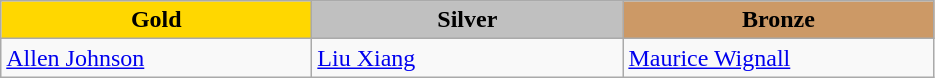<table class="wikitable" style="text-align:left">
<tr align="center">
<td width=200 bgcolor=gold><strong>Gold</strong></td>
<td width=200 bgcolor=silver><strong>Silver</strong></td>
<td width=200 bgcolor=CC9966><strong>Bronze</strong></td>
</tr>
<tr>
<td><a href='#'>Allen Johnson</a><br><em></em></td>
<td><a href='#'>Liu Xiang</a><br><em></em></td>
<td><a href='#'>Maurice Wignall</a><br><em></em></td>
</tr>
</table>
